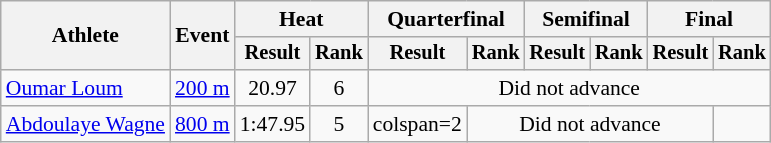<table class=wikitable style="font-size:90%">
<tr>
<th rowspan="2">Athlete</th>
<th rowspan="2">Event</th>
<th colspan="2">Heat</th>
<th colspan="2">Quarterfinal</th>
<th colspan="2">Semifinal</th>
<th colspan="2">Final</th>
</tr>
<tr style="font-size:95%">
<th>Result</th>
<th>Rank</th>
<th>Result</th>
<th>Rank</th>
<th>Result</th>
<th>Rank</th>
<th>Result</th>
<th>Rank</th>
</tr>
<tr align=center>
<td align=left><a href='#'>Oumar Loum</a></td>
<td align=left><a href='#'>200 m</a></td>
<td>20.97</td>
<td>6</td>
<td colspan=6>Did not advance</td>
</tr>
<tr align=center>
<td align=left><a href='#'>Abdoulaye Wagne</a></td>
<td align=left><a href='#'>800 m</a></td>
<td>1:47.95</td>
<td>5</td>
<td>colspan=2 </td>
<td colspan=4>Did not advance</td>
</tr>
</table>
